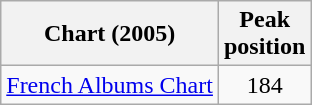<table class="wikitable">
<tr>
<th style="text-align:center;">Chart (2005)</th>
<th style="text-align:center;">Peak<br>position</th>
</tr>
<tr>
<td align="left"><a href='#'>French Albums Chart</a></td>
<td style="text-align:center;">184</td>
</tr>
</table>
